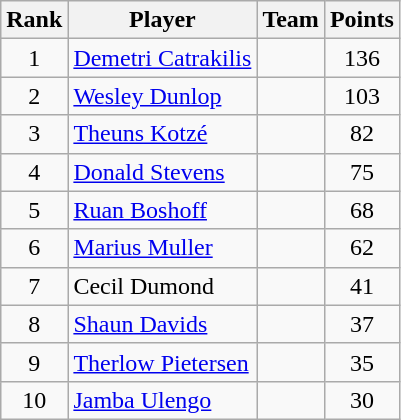<table class="wikitable">
<tr>
<th>Rank</th>
<th>Player</th>
<th>Team</th>
<th>Points</th>
</tr>
<tr>
<td align=center>1</td>
<td><a href='#'>Demetri Catrakilis</a></td>
<td></td>
<td align=center>136</td>
</tr>
<tr>
<td align=center>2</td>
<td><a href='#'>Wesley Dunlop</a></td>
<td></td>
<td align=center>103</td>
</tr>
<tr>
<td align=center>3</td>
<td><a href='#'>Theuns Kotzé</a></td>
<td></td>
<td align=center>82</td>
</tr>
<tr>
<td align=center>4</td>
<td><a href='#'>Donald Stevens</a></td>
<td></td>
<td align=center>75</td>
</tr>
<tr>
<td align=center>5</td>
<td><a href='#'>Ruan Boshoff</a></td>
<td></td>
<td align=center>68</td>
</tr>
<tr>
<td align=center>6</td>
<td><a href='#'>Marius Muller</a></td>
<td></td>
<td align=center>62</td>
</tr>
<tr>
<td align=center>7</td>
<td>Cecil Dumond</td>
<td></td>
<td align=center>41</td>
</tr>
<tr>
<td align=center>8</td>
<td><a href='#'>Shaun Davids</a></td>
<td></td>
<td align=center>37</td>
</tr>
<tr>
<td align=center>9</td>
<td><a href='#'>Therlow Pietersen</a></td>
<td></td>
<td align=center>35</td>
</tr>
<tr>
<td align=center>10</td>
<td><a href='#'>Jamba Ulengo</a></td>
<td></td>
<td align=center>30</td>
</tr>
</table>
